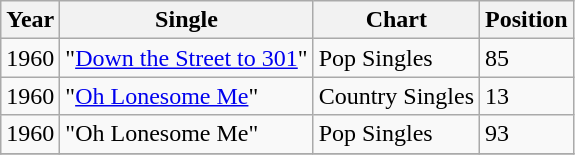<table class="wikitable">
<tr>
<th align="left">Year</th>
<th align="left">Single</th>
<th align="left">Chart</th>
<th align="left">Position</th>
</tr>
<tr>
<td align="left">1960</td>
<td align="left">"<a href='#'>Down the Street to 301</a>"</td>
<td align="left">Pop Singles</td>
<td align="left">85</td>
</tr>
<tr>
<td align="left">1960</td>
<td align="left">"<a href='#'>Oh Lonesome Me</a>"</td>
<td align="left">Country Singles</td>
<td align="left">13</td>
</tr>
<tr>
<td align="left">1960</td>
<td align="left">"Oh Lonesome Me"</td>
<td align="left">Pop Singles</td>
<td align="left">93</td>
</tr>
<tr>
</tr>
</table>
